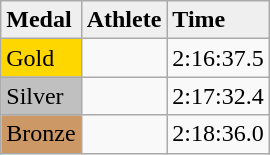<table class="wikitable">
<tr style="background:#efefef;">
<td><strong>Medal</strong></td>
<td><strong>Athlete</strong></td>
<td><strong>Time</strong></td>
</tr>
<tr>
<td style="background:gold;">Gold</td>
<td></td>
<td>2:16:37.5</td>
</tr>
<tr>
<td style="background:silver;">Silver</td>
<td></td>
<td>2:17:32.4</td>
</tr>
<tr>
<td style="background:#c96;">Bronze</td>
<td></td>
<td>2:18:36.0</td>
</tr>
</table>
